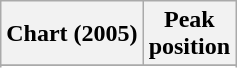<table class="wikitable sortable plainrowheaders">
<tr>
<th>Chart (2005)</th>
<th>Peak<br>position</th>
</tr>
<tr>
</tr>
<tr>
</tr>
</table>
